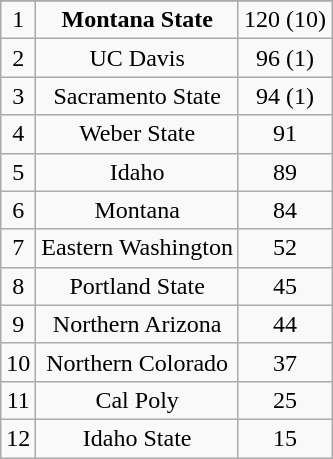<table class="wikitable" style="display: inline-table;">
<tr align="center">
</tr>
<tr align="center">
<td>1</td>
<td><strong>Montana State</strong></td>
<td>120 (10)</td>
</tr>
<tr align="center">
<td>2</td>
<td>UC Davis</td>
<td>96 (1)</td>
</tr>
<tr align="center">
<td>3</td>
<td>Sacramento State</td>
<td>94 (1)</td>
</tr>
<tr align="center">
<td>4</td>
<td>Weber State</td>
<td>91</td>
</tr>
<tr align="center">
<td>5</td>
<td>Idaho</td>
<td>89</td>
</tr>
<tr align="center">
<td>6</td>
<td>Montana</td>
<td>84</td>
</tr>
<tr align="center">
<td>7</td>
<td>Eastern Washington</td>
<td>52</td>
</tr>
<tr align="center">
<td>8</td>
<td>Portland State</td>
<td>45</td>
</tr>
<tr align="center">
<td>9</td>
<td>Northern Arizona</td>
<td>44</td>
</tr>
<tr align="center">
<td>10</td>
<td>Northern Colorado</td>
<td>37</td>
</tr>
<tr align="center">
<td>11</td>
<td>Cal Poly</td>
<td>25</td>
</tr>
<tr align="center">
<td>12</td>
<td>Idaho State</td>
<td>15</td>
</tr>
</table>
